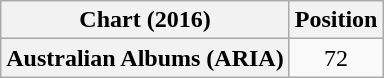<table class="wikitable plainrowheaders" style="text-align:center">
<tr>
<th scope="col">Chart (2016)</th>
<th scope="col">Position</th>
</tr>
<tr>
<th scope="row">Australian Albums (ARIA)</th>
<td>72</td>
</tr>
</table>
